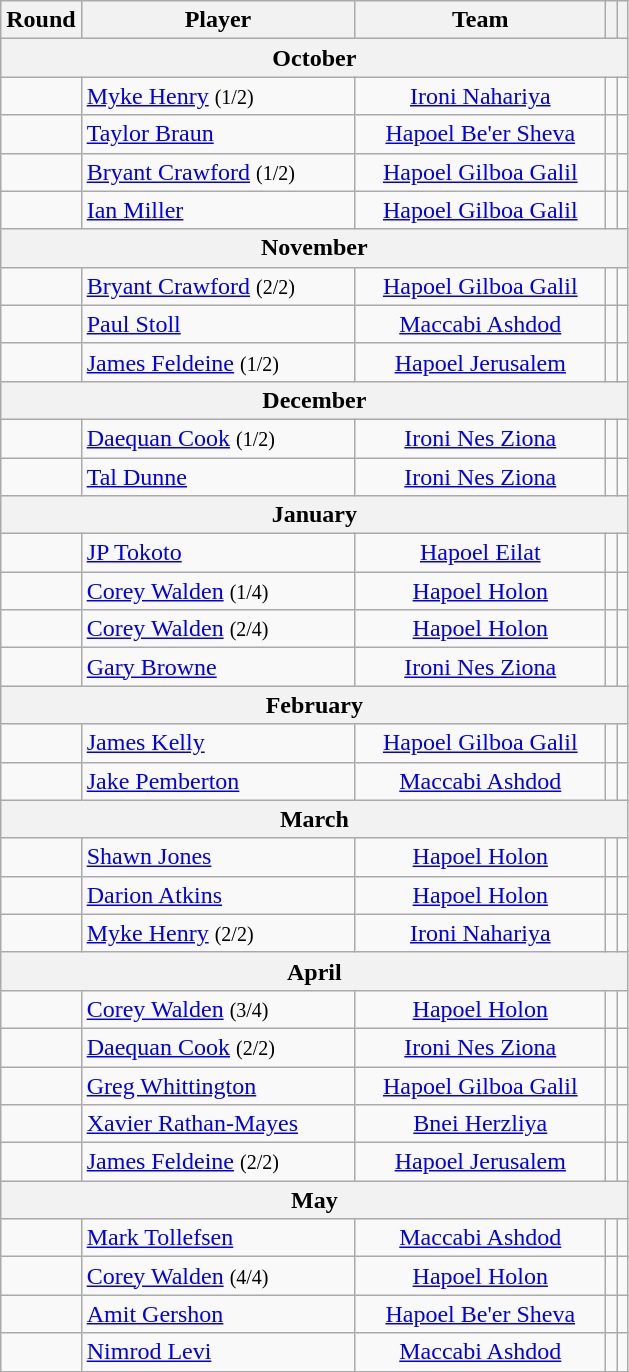<table class="wikitable" style="text-align:center;">
<tr>
<th>Round</th>
<th style="text-align:center;width:175px;">Player</th>
<th style="text-align:center;width:160px;">Team</th>
<th><a href='#'></a></th>
<th></th>
</tr>
<tr>
<th colspan=5>October</th>
</tr>
<tr>
<td></td>
<td align="left"> <a href='#'>Myke Henry</a> <small>(1/2)</small></td>
<td><a href='#'>Ironi Nahariya</a></td>
<td></td>
<td></td>
</tr>
<tr>
<td></td>
<td align="left"> <a href='#'>Taylor Braun</a></td>
<td><a href='#'>Hapoel Be'er Sheva</a></td>
<td></td>
<td></td>
</tr>
<tr>
<td></td>
<td align="left"> <a href='#'>Bryant Crawford</a> <small>(1/2)</small></td>
<td><a href='#'>Hapoel Gilboa Galil</a></td>
<td></td>
<td></td>
</tr>
<tr>
<td></td>
<td align="left"> <a href='#'>Ian Miller</a></td>
<td><a href='#'>Hapoel Gilboa Galil</a></td>
<td></td>
<td></td>
</tr>
<tr>
<th colspan=5>November</th>
</tr>
<tr>
<td></td>
<td align="left"> <a href='#'>Bryant Crawford</a> <small>(2/2)</small></td>
<td><a href='#'>Hapoel Gilboa Galil</a></td>
<td></td>
<td></td>
</tr>
<tr>
<td></td>
<td align="left"> <a href='#'>Paul Stoll</a></td>
<td><a href='#'>Maccabi Ashdod</a></td>
<td></td>
<td></td>
</tr>
<tr>
<td></td>
<td align="left"> <a href='#'>James Feldeine</a> <small>(1/2)</small></td>
<td><a href='#'>Hapoel Jerusalem</a></td>
<td></td>
<td></td>
</tr>
<tr>
<th colspan=5>December</th>
</tr>
<tr>
<td></td>
<td align="left"> <a href='#'>Daequan Cook</a> <small>(1/2)</small></td>
<td><a href='#'>Ironi Nes Ziona</a></td>
<td></td>
<td></td>
</tr>
<tr>
<td></td>
<td align="left"> <a href='#'>Tal Dunne</a></td>
<td><a href='#'>Ironi Nes Ziona</a></td>
<td></td>
<td></td>
</tr>
<tr>
<th colspan=5>January</th>
</tr>
<tr>
<td></td>
<td align="left"> <a href='#'>JP Tokoto</a></td>
<td><a href='#'>Hapoel Eilat</a></td>
<td></td>
<td></td>
</tr>
<tr>
<td></td>
<td align="left"> <a href='#'>Corey Walden</a> <small>(1/4)</small></td>
<td><a href='#'>Hapoel Holon</a></td>
<td></td>
<td></td>
</tr>
<tr>
<td></td>
<td align="left"> <a href='#'>Corey Walden</a> <small>(2/4)</small></td>
<td><a href='#'>Hapoel Holon</a></td>
<td></td>
<td></td>
</tr>
<tr>
<td></td>
<td align="left"> <a href='#'>Gary Browne</a></td>
<td><a href='#'>Ironi Nes Ziona</a></td>
<td></td>
<td></td>
</tr>
<tr>
<th colspan=5>February</th>
</tr>
<tr>
<td></td>
<td align="left"> <a href='#'>James Kelly</a></td>
<td><a href='#'>Hapoel Gilboa Galil</a></td>
<td></td>
<td></td>
</tr>
<tr>
<td></td>
<td align="left"> <a href='#'>Jake Pemberton</a></td>
<td><a href='#'>Maccabi Ashdod</a></td>
<td></td>
<td></td>
</tr>
<tr>
<th colspan=5>March</th>
</tr>
<tr>
<td></td>
<td align="left"> <a href='#'>Shawn Jones</a></td>
<td><a href='#'>Hapoel Holon</a></td>
<td></td>
<td></td>
</tr>
<tr>
<td></td>
<td align="left"> <a href='#'>Darion Atkins</a></td>
<td><a href='#'>Hapoel Holon</a></td>
<td></td>
<td></td>
</tr>
<tr>
<td></td>
<td align="left"> <a href='#'>Myke Henry</a> <small>(2/2)</small></td>
<td><a href='#'>Ironi Nahariya</a></td>
<td></td>
<td></td>
</tr>
<tr>
<th colspan=5>April</th>
</tr>
<tr>
<td></td>
<td align="left"> <a href='#'>Corey Walden</a> <small>(3/4)</small></td>
<td><a href='#'>Hapoel Holon</a></td>
<td></td>
<td></td>
</tr>
<tr>
<td></td>
<td align="left"> <a href='#'>Daequan Cook</a> <small>(2/2)</small></td>
<td><a href='#'>Ironi Nes Ziona</a></td>
<td></td>
<td></td>
</tr>
<tr>
<td></td>
<td align="left"> <a href='#'>Greg Whittington</a></td>
<td><a href='#'>Hapoel Gilboa Galil</a></td>
<td></td>
<td></td>
</tr>
<tr>
<td></td>
<td align="left"> <a href='#'>Xavier Rathan-Mayes</a></td>
<td><a href='#'>Bnei Herzliya</a></td>
<td></td>
<td></td>
</tr>
<tr>
<td></td>
<td align="left"> <a href='#'>James Feldeine</a> <small>(2/2)</small></td>
<td><a href='#'>Hapoel Jerusalem</a></td>
<td></td>
<td></td>
</tr>
<tr>
<th colspan=5>May</th>
</tr>
<tr>
<td></td>
<td align="left"> <a href='#'>Mark Tollefsen</a></td>
<td><a href='#'>Maccabi Ashdod</a></td>
<td></td>
<td></td>
</tr>
<tr>
<td></td>
<td align="left"> <a href='#'>Corey Walden</a> <small>(4/4)</small></td>
<td><a href='#'>Hapoel Holon</a></td>
<td></td>
<td></td>
</tr>
<tr>
<td></td>
<td align="left"> <a href='#'>Amit Gershon</a></td>
<td><a href='#'>Hapoel Be'er Sheva</a></td>
<td></td>
<td></td>
</tr>
<tr>
<td></td>
<td align="left"> <a href='#'>Nimrod Levi</a></td>
<td><a href='#'>Maccabi Ashdod</a></td>
<td></td>
<td></td>
</tr>
<tr>
</tr>
</table>
